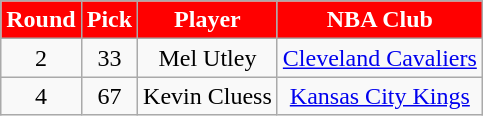<table class="wikitable">
<tr>
<th style="background:red; color:#FFFFFF;">Round</th>
<th style="background:red; color:#FFFFFF;">Pick</th>
<th style="background:red; color:#FFFFFF;">Player</th>
<th style="background:red; color:#FFFFFF;">NBA Club</th>
</tr>
<tr style="text-align:center;">
<td>2</td>
<td>33</td>
<td>Mel Utley</td>
<td><a href='#'>Cleveland Cavaliers</a></td>
</tr>
<tr style="text-align:center;">
<td>4</td>
<td>67</td>
<td>Kevin Cluess</td>
<td><a href='#'>Kansas City Kings</a></td>
</tr>
</table>
